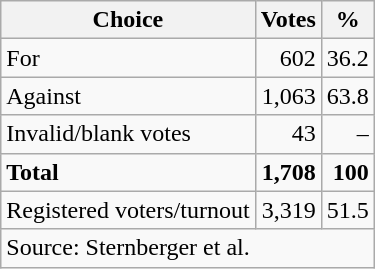<table class=wikitable style=text-align:right>
<tr>
<th>Choice</th>
<th>Votes</th>
<th>%</th>
</tr>
<tr>
<td align=left>For</td>
<td>602</td>
<td>36.2</td>
</tr>
<tr>
<td align=left>Against</td>
<td>1,063</td>
<td>63.8</td>
</tr>
<tr>
<td align=left>Invalid/blank votes</td>
<td>43</td>
<td>–</td>
</tr>
<tr>
<td align=left><strong>Total</strong></td>
<td><strong>1,708</strong></td>
<td><strong>100</strong></td>
</tr>
<tr>
<td align=left>Registered voters/turnout</td>
<td>3,319</td>
<td>51.5</td>
</tr>
<tr>
<td align=left colspan=3>Source: Sternberger et al.</td>
</tr>
</table>
